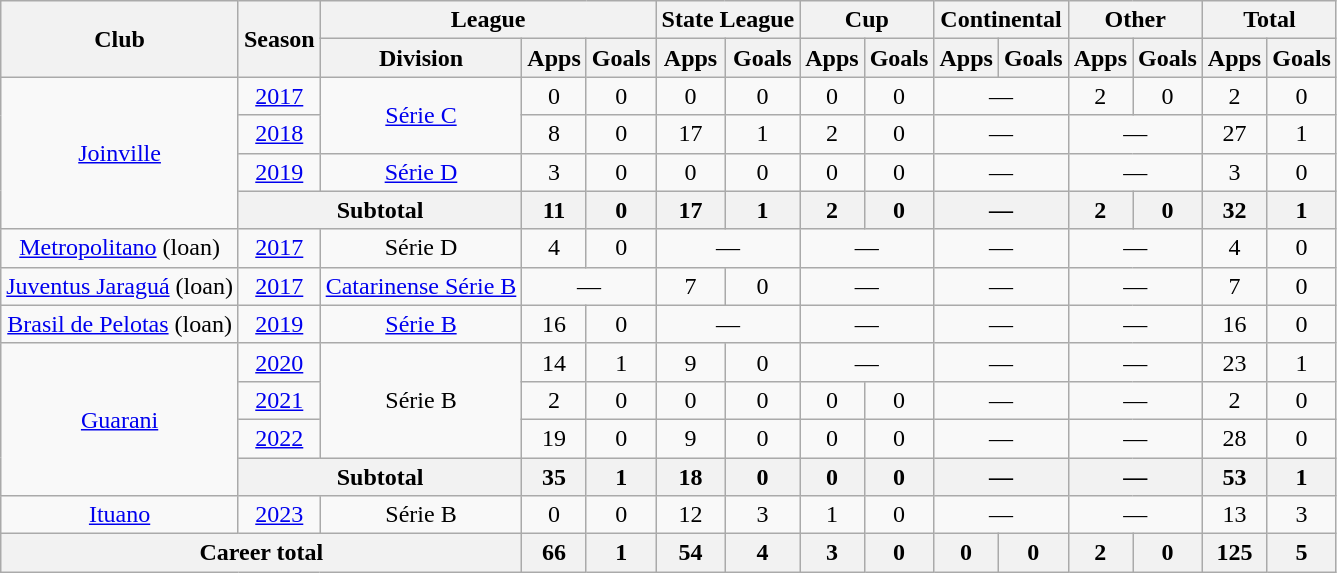<table class="wikitable" style="text-align: center;">
<tr>
<th rowspan="2">Club</th>
<th rowspan="2">Season</th>
<th colspan="3">League</th>
<th colspan="2">State League</th>
<th colspan="2">Cup</th>
<th colspan="2">Continental</th>
<th colspan="2">Other</th>
<th colspan="2">Total</th>
</tr>
<tr>
<th>Division</th>
<th>Apps</th>
<th>Goals</th>
<th>Apps</th>
<th>Goals</th>
<th>Apps</th>
<th>Goals</th>
<th>Apps</th>
<th>Goals</th>
<th>Apps</th>
<th>Goals</th>
<th>Apps</th>
<th>Goals</th>
</tr>
<tr>
<td rowspan="4" align="center"><a href='#'>Joinville</a></td>
<td><a href='#'>2017</a></td>
<td rowspan="2"><a href='#'>Série C</a></td>
<td>0</td>
<td>0</td>
<td>0</td>
<td>0</td>
<td>0</td>
<td>0</td>
<td colspan="2">—</td>
<td>2</td>
<td>0</td>
<td>2</td>
<td>0</td>
</tr>
<tr>
<td><a href='#'>2018</a></td>
<td>8</td>
<td>0</td>
<td>17</td>
<td>1</td>
<td>2</td>
<td>0</td>
<td colspan="2">—</td>
<td colspan="2">—</td>
<td>27</td>
<td>1</td>
</tr>
<tr>
<td><a href='#'>2019</a></td>
<td><a href='#'>Série D</a></td>
<td>3</td>
<td>0</td>
<td>0</td>
<td>0</td>
<td>0</td>
<td>0</td>
<td colspan="2">—</td>
<td colspan="2">—</td>
<td>3</td>
<td>0</td>
</tr>
<tr>
<th colspan="2">Subtotal</th>
<th>11</th>
<th>0</th>
<th>17</th>
<th>1</th>
<th>2</th>
<th>0</th>
<th colspan="2">—</th>
<th>2</th>
<th>0</th>
<th>32</th>
<th>1</th>
</tr>
<tr>
<td align="center"><a href='#'>Metropolitano</a> (loan)</td>
<td><a href='#'>2017</a></td>
<td>Série D</td>
<td>4</td>
<td>0</td>
<td colspan="2">—</td>
<td colspan="2">—</td>
<td colspan="2">—</td>
<td colspan="2">—</td>
<td>4</td>
<td>0</td>
</tr>
<tr>
<td align="center"><a href='#'>Juventus Jaraguá</a> (loan)</td>
<td><a href='#'>2017</a></td>
<td><a href='#'>Catarinense Série B</a></td>
<td colspan="2">—</td>
<td>7</td>
<td>0</td>
<td colspan="2">—</td>
<td colspan="2">—</td>
<td colspan="2">—</td>
<td>7</td>
<td>0</td>
</tr>
<tr>
<td align="center"><a href='#'>Brasil de Pelotas</a> (loan)</td>
<td><a href='#'>2019</a></td>
<td><a href='#'>Série B</a></td>
<td>16</td>
<td>0</td>
<td colspan="2">—</td>
<td colspan="2">—</td>
<td colspan="2">—</td>
<td colspan="2">—</td>
<td>16</td>
<td>0</td>
</tr>
<tr>
<td rowspan="4" align="center"><a href='#'>Guarani</a></td>
<td><a href='#'>2020</a></td>
<td rowspan="3">Série B</td>
<td>14</td>
<td>1</td>
<td>9</td>
<td>0</td>
<td colspan="2">—</td>
<td colspan="2">—</td>
<td colspan="2">—</td>
<td>23</td>
<td>1</td>
</tr>
<tr>
<td><a href='#'>2021</a></td>
<td>2</td>
<td>0</td>
<td>0</td>
<td>0</td>
<td>0</td>
<td>0</td>
<td colspan="2">—</td>
<td colspan="2">—</td>
<td>2</td>
<td>0</td>
</tr>
<tr>
<td><a href='#'>2022</a></td>
<td>19</td>
<td>0</td>
<td>9</td>
<td>0</td>
<td>0</td>
<td>0</td>
<td colspan="2">—</td>
<td colspan="2">—</td>
<td>28</td>
<td>0</td>
</tr>
<tr>
<th colspan="2">Subtotal</th>
<th>35</th>
<th>1</th>
<th>18</th>
<th>0</th>
<th>0</th>
<th>0</th>
<th colspan="2">—</th>
<th colspan="2">—</th>
<th>53</th>
<th>1</th>
</tr>
<tr>
<td align="center"><a href='#'>Ituano</a></td>
<td><a href='#'>2023</a></td>
<td>Série B</td>
<td>0</td>
<td>0</td>
<td>12</td>
<td>3</td>
<td>1</td>
<td>0</td>
<td colspan="2">—</td>
<td colspan="2">—</td>
<td>13</td>
<td>3</td>
</tr>
<tr>
<th colspan="3"><strong>Career total</strong></th>
<th>66</th>
<th>1</th>
<th>54</th>
<th>4</th>
<th>3</th>
<th>0</th>
<th>0</th>
<th>0</th>
<th>2</th>
<th>0</th>
<th>125</th>
<th>5</th>
</tr>
</table>
